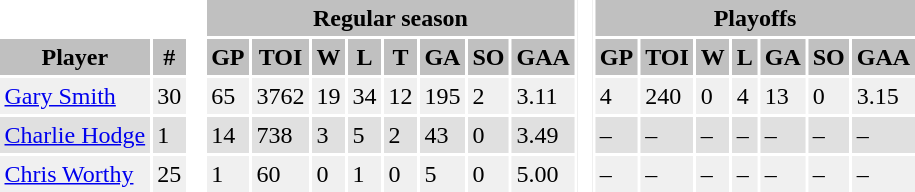<table BORDER="0" CELLPADDING="3" CELLSPACING="2" ID="Table1">
<tr ALIGN="center" bgcolor="#c0c0c0">
<th ALIGN="center" colspan="2" bgcolor="#ffffff"> </th>
<th ALIGN="center" rowspan="99" bgcolor="#ffffff"> </th>
<th ALIGN="center" colspan="8">Regular season</th>
<th ALIGN="center" rowspan="99" bgcolor="#ffffff"> </th>
<th ALIGN="center" colspan="7">Playoffs</th>
</tr>
<tr ALIGN="center" bgcolor="#c0c0c0">
<th ALIGN="center">Player</th>
<th ALIGN="center">#</th>
<th ALIGN="center">GP</th>
<th ALIGN="center">TOI</th>
<th ALIGN="center">W</th>
<th ALIGN="center">L</th>
<th ALIGN="center">T</th>
<th ALIGN="center">GA</th>
<th ALIGN="center">SO</th>
<th ALIGN="center">GAA</th>
<th ALIGN="center">GP</th>
<th ALIGN="center">TOI</th>
<th ALIGN="center">W</th>
<th ALIGN="center">L</th>
<th ALIGN="center">GA</th>
<th ALIGN="center">SO</th>
<th ALIGN="center">GAA</th>
</tr>
<tr bgcolor="#f0f0f0">
<td><a href='#'>Gary Smith</a></td>
<td>30</td>
<td>65</td>
<td>3762</td>
<td>19</td>
<td>34</td>
<td>12</td>
<td>195</td>
<td>2</td>
<td>3.11</td>
<td>4</td>
<td>240</td>
<td>0</td>
<td>4</td>
<td>13</td>
<td>0</td>
<td>3.15</td>
</tr>
<tr bgcolor="#e0e0e0">
<td><a href='#'>Charlie Hodge</a></td>
<td>1</td>
<td>14</td>
<td>738</td>
<td>3</td>
<td>5</td>
<td>2</td>
<td>43</td>
<td>0</td>
<td>3.49</td>
<td>–</td>
<td>–</td>
<td>–</td>
<td>–</td>
<td>–</td>
<td>–</td>
<td>–</td>
</tr>
<tr bgcolor="#f0f0f0">
<td><a href='#'>Chris Worthy</a></td>
<td>25</td>
<td>1</td>
<td>60</td>
<td>0</td>
<td>1</td>
<td>0</td>
<td>5</td>
<td>0</td>
<td>5.00</td>
<td>–</td>
<td>–</td>
<td>–</td>
<td>–</td>
<td>–</td>
<td>–</td>
<td>–</td>
</tr>
</table>
